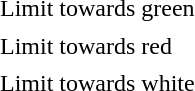<table cellspacing="5">
<tr>
<td>Limit towards green</td>
<td></td>
</tr>
<tr>
<td>Limit towards red</td>
<td></td>
</tr>
<tr>
<td>Limit towards white</td>
<td></td>
</tr>
</table>
